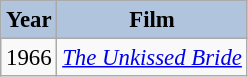<table class="wikitable" style="font-size:95%;">
<tr>
<th style="background:#B0C4DE;">Year</th>
<th style="background:#B0C4DE;">Film</th>
</tr>
<tr>
<td>1966</td>
<td><em><a href='#'>The Unkissed Bride</a></em></td>
</tr>
</table>
